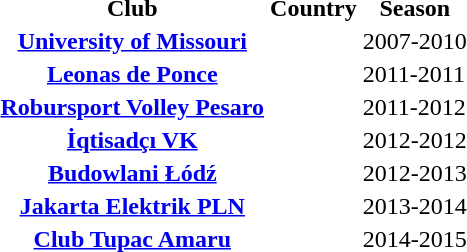<table>
<tr>
<th scope=col>Club</th>
<th scope=col>Country</th>
<th scope=col>Season</th>
</tr>
<tr>
<th scope=row><a href='#'>University of Missouri</a></th>
<td></td>
<td>2007-2010</td>
</tr>
<tr>
<th scope=row><a href='#'>Leonas de Ponce</a></th>
<td></td>
<td>2011-2011</td>
</tr>
<tr>
<th scope=row><a href='#'>Robursport Volley Pesaro</a></th>
<td></td>
<td>2011-2012</td>
</tr>
<tr>
<th scope=row><a href='#'>İqtisadçı VK</a></th>
<td></td>
<td>2012-2012</td>
</tr>
<tr>
<th scope=row><a href='#'>Budowlani Łódź</a></th>
<td></td>
<td>2012-2013</td>
</tr>
<tr>
<th scope=row><a href='#'>Jakarta Elektrik PLN</a></th>
<td></td>
<td>2013-2014</td>
</tr>
<tr>
<th scope=row><a href='#'>Club Tupac Amaru</a></th>
<td></td>
<td>2014-2015</td>
</tr>
</table>
